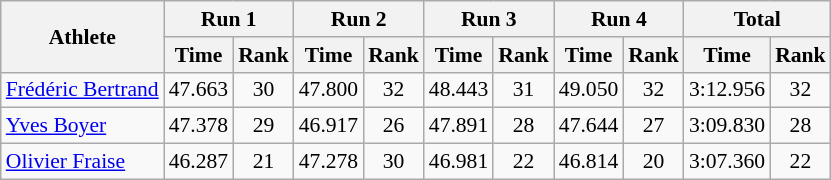<table class="wikitable" border="1" style="font-size:90%">
<tr>
<th rowspan="2">Athlete</th>
<th colspan="2">Run 1</th>
<th colspan="2">Run 2</th>
<th colspan="2">Run 3</th>
<th colspan="2">Run 4</th>
<th colspan="2">Total</th>
</tr>
<tr>
<th>Time</th>
<th>Rank</th>
<th>Time</th>
<th>Rank</th>
<th>Time</th>
<th>Rank</th>
<th>Time</th>
<th>Rank</th>
<th>Time</th>
<th>Rank</th>
</tr>
<tr>
<td><a href='#'>Frédéric Bertrand</a></td>
<td align="center">47.663</td>
<td align="center">30</td>
<td align="center">47.800</td>
<td align="center">32</td>
<td align="center">48.443</td>
<td align="center">31</td>
<td align="center">49.050</td>
<td align="center">32</td>
<td align="center">3:12.956</td>
<td align="center">32</td>
</tr>
<tr>
<td><a href='#'>Yves Boyer</a></td>
<td align="center">47.378</td>
<td align="center">29</td>
<td align="center">46.917</td>
<td align="center">26</td>
<td align="center">47.891</td>
<td align="center">28</td>
<td align="center">47.644</td>
<td align="center">27</td>
<td align="center">3:09.830</td>
<td align="center">28</td>
</tr>
<tr>
<td><a href='#'>Olivier Fraise</a></td>
<td align="center">46.287</td>
<td align="center">21</td>
<td align="center">47.278</td>
<td align="center">30</td>
<td align="center">46.981</td>
<td align="center">22</td>
<td align="center">46.814</td>
<td align="center">20</td>
<td align="center">3:07.360</td>
<td align="center">22</td>
</tr>
</table>
